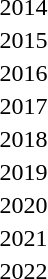<table>
<tr>
<td>2014</td>
<td></td>
<td></td>
<td></td>
</tr>
<tr>
<td>2015</td>
<td></td>
<td></td>
<td></td>
</tr>
<tr>
<td>2016</td>
<td></td>
<td></td>
<td></td>
</tr>
<tr>
<td>2017</td>
<td></td>
<td></td>
<td></td>
</tr>
<tr>
<td>2018</td>
<td></td>
<td></td>
<td></td>
</tr>
<tr>
<td>2019</td>
<td></td>
<td></td>
<td></td>
</tr>
<tr>
<td>2020</td>
<td></td>
<td></td>
<td></td>
</tr>
<tr>
<td>2021</td>
<td></td>
<td></td>
<td></td>
</tr>
<tr>
<td>2022</td>
<td></td>
<td></td>
<td></td>
</tr>
</table>
